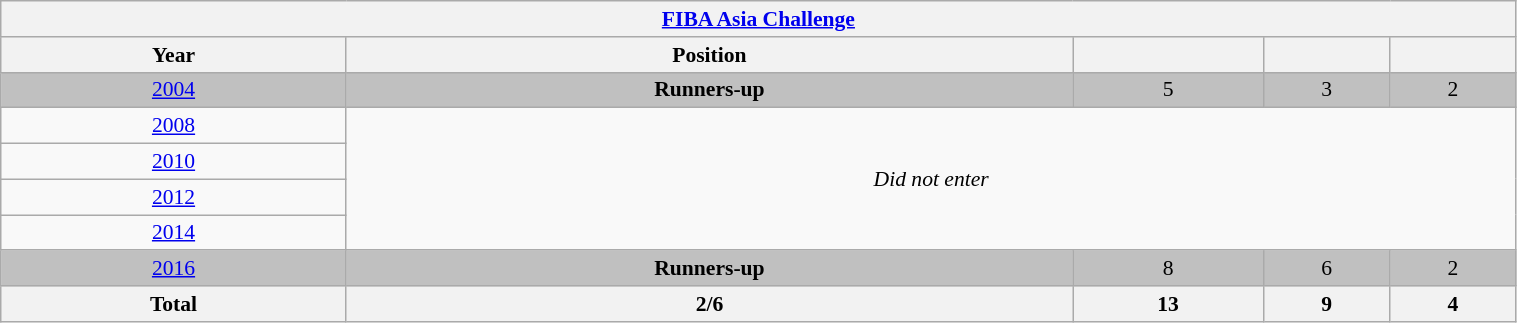<table class="wikitable" width=80% style="text-align: center;font-size:90%;">
<tr>
<th colspan=5><a href='#'>FIBA Asia Challenge</a></th>
</tr>
<tr>
<th>Year</th>
<th>Position</th>
<th></th>
<th></th>
<th></th>
</tr>
<tr bgcolor=silver>
<td> <a href='#'>2004</a></td>
<td><strong>Runners-up</strong></td>
<td>5</td>
<td>3</td>
<td>2</td>
</tr>
<tr>
<td> <a href='#'>2008</a></td>
<td colspan=5 rowspan=4><em>Did not enter</em></td>
</tr>
<tr>
<td> <a href='#'>2010</a></td>
</tr>
<tr>
<td> <a href='#'>2012</a></td>
</tr>
<tr>
<td> <a href='#'>2014</a></td>
</tr>
<tr bgcolor=silver>
<td> <a href='#'>2016</a></td>
<td><strong>Runners-up</strong></td>
<td>8</td>
<td>6</td>
<td>2</td>
</tr>
<tr>
<th>Total</th>
<th>2/6</th>
<th>13</th>
<th>9</th>
<th>4</th>
</tr>
</table>
